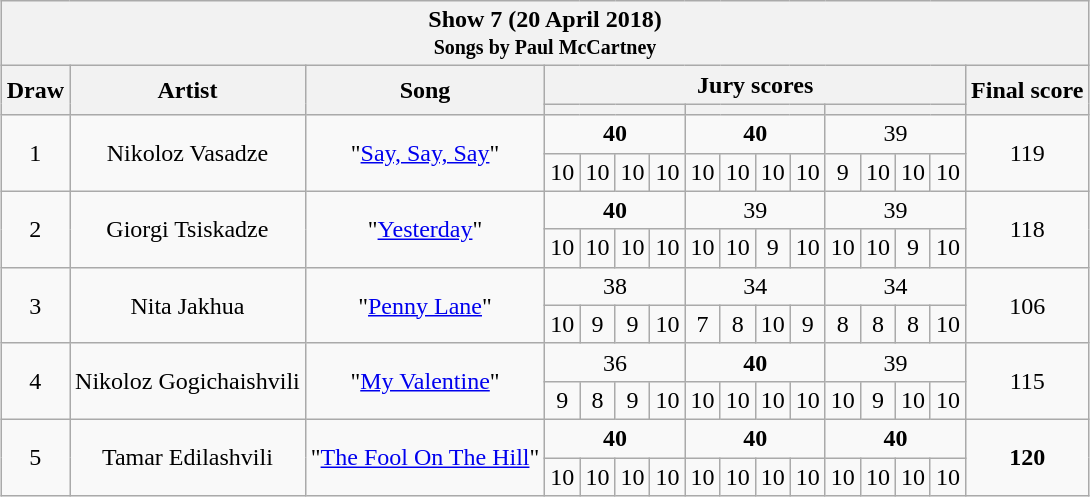<table class="sortable wikitable" style="text-align:center;margin:1em auto 1em auto">
<tr>
<th colspan="16">Show 7 (20 April 2018)<br><small>Songs by Paul McCartney</small></th>
</tr>
<tr>
<th rowspan="2" scope="col">Draw</th>
<th rowspan="2" scope="col">Artist</th>
<th rowspan="2" scope="col">Song</th>
<th colspan="12" scope="col">Jury scores</th>
<th rowspan="2" scope="col">Final score</th>
</tr>
<tr>
<th colspan="4" class="unsortable" scope="col"><small></small></th>
<th colspan="4" class="unsortable" scope="col"><small></small></th>
<th colspan="4" class="unsortable" scope="col"><small></small></th>
</tr>
<tr>
<td rowspan="2">1</td>
<td rowspan="2">Nikoloz Vasadze</td>
<td rowspan="2">"<a href='#'>Say, Say, Say</a>"</td>
<td colspan="4"><strong>40</strong></td>
<td colspan="4"><strong>40</strong></td>
<td colspan="4">39</td>
<td rowspan="2">119</td>
</tr>
<tr>
<td>10</td>
<td>10</td>
<td>10</td>
<td>10</td>
<td>10</td>
<td>10</td>
<td>10</td>
<td>10</td>
<td>9</td>
<td>10</td>
<td>10</td>
<td>10</td>
</tr>
<tr>
<td rowspan="2">2</td>
<td rowspan="2">Giorgi Tsiskadze</td>
<td rowspan="2">"<a href='#'>Yesterday</a>"</td>
<td colspan="4"><strong>40</strong></td>
<td colspan="4">39</td>
<td colspan="4">39</td>
<td rowspan="2">118</td>
</tr>
<tr>
<td>10</td>
<td>10</td>
<td>10</td>
<td>10</td>
<td>10</td>
<td>10</td>
<td>9</td>
<td>10</td>
<td>10</td>
<td>10</td>
<td>9</td>
<td>10</td>
</tr>
<tr>
<td rowspan="2">3</td>
<td rowspan="2">Nita Jakhua</td>
<td rowspan="2">"<a href='#'>Penny Lane</a>"</td>
<td colspan="4">38</td>
<td colspan="4">34</td>
<td colspan="4">34</td>
<td rowspan="2">106</td>
</tr>
<tr>
<td>10</td>
<td>9</td>
<td>9</td>
<td>10</td>
<td>7</td>
<td>8</td>
<td>10</td>
<td>9</td>
<td>8</td>
<td>8</td>
<td>8</td>
<td>10</td>
</tr>
<tr>
<td rowspan="2">4</td>
<td rowspan="2">Nikoloz Gogichaishvili</td>
<td rowspan="2">"<a href='#'>My Valentine</a>"</td>
<td colspan="4">36</td>
<td colspan="4"><strong>40</strong></td>
<td colspan="4">39</td>
<td rowspan="2">115</td>
</tr>
<tr>
<td>9</td>
<td>8</td>
<td>9</td>
<td>10</td>
<td>10</td>
<td>10</td>
<td>10</td>
<td>10</td>
<td>10</td>
<td>9</td>
<td>10</td>
<td>10</td>
</tr>
<tr>
<td rowspan="2">5</td>
<td rowspan="2">Tamar Edilashvili</td>
<td rowspan="2">"<a href='#'>The Fool On The Hill</a>"</td>
<td colspan="4"><strong>40</strong></td>
<td colspan="4"><strong>40</strong></td>
<td colspan="4"><strong>40</strong></td>
<td rowspan="2"><strong>120</strong></td>
</tr>
<tr>
<td>10</td>
<td>10</td>
<td>10</td>
<td>10</td>
<td>10</td>
<td>10</td>
<td>10</td>
<td>10</td>
<td>10</td>
<td>10</td>
<td>10</td>
<td>10</td>
</tr>
</table>
